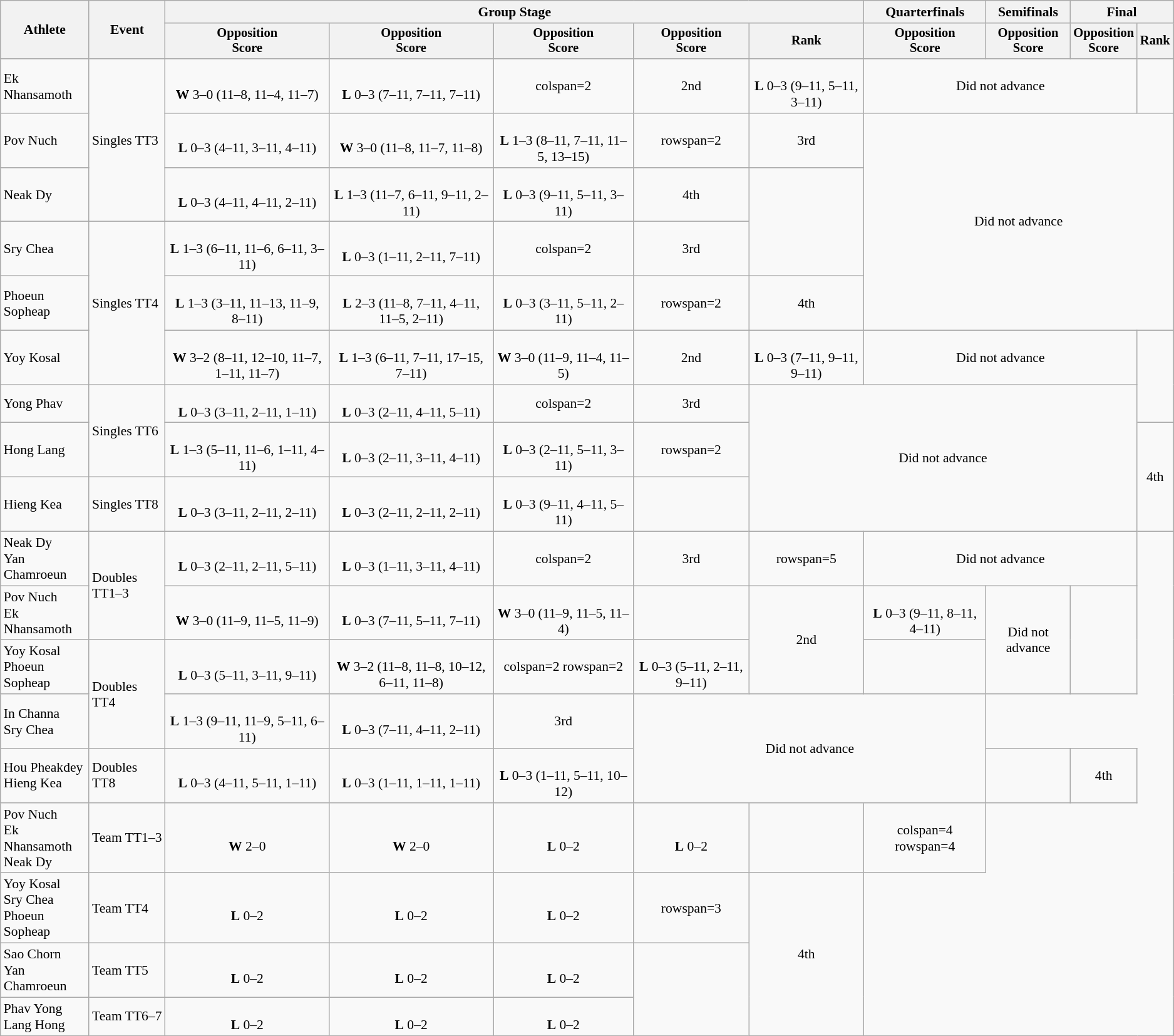<table class="wikitable" style="font-size:90%">
<tr>
<th rowspan=2>Athlete</th>
<th rowspan=2>Event</th>
<th colspan=5>Group Stage</th>
<th>Quarterfinals</th>
<th>Semifinals</th>
<th colspan=2>Final</th>
</tr>
<tr style="font-size:95%">
<th>Opposition<br>Score</th>
<th>Opposition<br>Score</th>
<th>Opposition<br>Score</th>
<th>Opposition<br>Score</th>
<th>Rank</th>
<th>Opposition<br>Score</th>
<th>Opposition<br>Score</th>
<th>Opposition<br>Score</th>
<th>Rank</th>
</tr>
<tr style="text-align:center">
<td style="text-align:left">Ek Nhansamoth</td>
<td style="text-align:left" rowspan=3>Singles TT3</td>
<td><br><strong>W</strong> 3–0 (11–8, 11–4, 11–7)</td>
<td><br><strong>L</strong> 0–3 (7–11, 7–11, 7–11)</td>
<td>colspan=2 </td>
<td>2nd</td>
<td><br><strong>L</strong> 0–3 (9–11, 5–11, 3–11)</td>
<td colspan=3>Did not advance</td>
</tr>
<tr style="text-align:center">
<td style="text-align:left">Pov Nuch</td>
<td><br><strong>L</strong> 0–3 (4–11, 3–11, 4–11)</td>
<td><br><strong>W</strong> 3–0 (11–8, 11–7, 11–8)</td>
<td><br><strong>L</strong> 1–3 (8–11, 7–11, 11–5, 13–15)</td>
<td>rowspan=2 </td>
<td>3rd</td>
<td colspan=4 rowspan=4>Did not advance</td>
</tr>
<tr style="text-align:center">
<td style="text-align:left">Neak Dy</td>
<td><br><strong>L</strong> 0–3 (4–11, 4–11, 2–11)</td>
<td><br><strong>L</strong> 1–3 (11–7, 6–11, 9–11, 2–11)</td>
<td><br><strong>L</strong> 0–3 (9–11, 5–11, 3–11)</td>
<td>4th</td>
</tr>
<tr style="text-align:center">
<td style="text-align:left">Sry Chea</td>
<td style="text-align:left" rowspan=3>Singles TT4</td>
<td><br><strong>L</strong> 1–3 (6–11, 11–6, 6–11, 3–11)</td>
<td><br><strong>L</strong> 0–3 (1–11, 2–11, 7–11)</td>
<td>colspan=2 </td>
<td>3rd</td>
</tr>
<tr style="text-align:center">
<td style="text-align:left">Phoeun Sopheap</td>
<td><br><strong>L</strong> 1–3 (3–11, 11–13, 11–9, 8–11)</td>
<td><br><strong>L</strong> 2–3 (11–8, 7–11, 4–11, 11–5, 2–11)</td>
<td><br><strong>L</strong> 0–3 (3–11, 5–11, 2–11)</td>
<td>rowspan=2 </td>
<td>4th</td>
</tr>
<tr style="text-align:center">
<td style="text-align:left">Yoy Kosal</td>
<td><br><strong>W</strong> 3–2 (8–11, 12–10, 11–7, 1–11, 11–7)</td>
<td><br><strong>L</strong> 1–3 (6–11, 7–11, 17–15, 7–11)</td>
<td><br><strong>W</strong> 3–0 (11–9, 11–4, 11–5)</td>
<td>2nd</td>
<td><br><strong>L</strong> 0–3 (7–11, 9–11, 9–11)</td>
<td Colspan=3>Did not advance</td>
</tr>
<tr style="text-align:center">
<td style="text-align:left">Yong Phav</td>
<td style="text-align:left" rowspan=2>Singles TT6</td>
<td><br><strong>L</strong> 0–3 (3–11, 2–11, 1–11)</td>
<td><br><strong>L</strong> 0–3 (2–11, 4–11, 5–11)</td>
<td>colspan=2 </td>
<td>3rd</td>
<td colspan=4 rowspan=3>Did not advance</td>
</tr>
<tr style="text-align:center">
<td style="text-align:left">Hong Lang</td>
<td><br><strong>L</strong> 1–3 (5–11, 11–6, 1–11, 4–11)</td>
<td><br><strong>L</strong> 0–3 (2–11, 3–11, 4–11)</td>
<td><br><strong>L</strong> 0–3 (2–11, 5–11, 3–11)</td>
<td>rowspan=2 </td>
<td rowspan=2>4th</td>
</tr>
<tr style="text-align:center">
<td style="text-align:left">Hieng Kea</td>
<td style="text-align:left">Singles TT8</td>
<td><br><strong>L</strong> 0–3 (3–11, 2–11, 2–11)</td>
<td><br><strong>L</strong> 0–3 (2–11, 2–11, 2–11)</td>
<td><br><strong>L</strong> 0–3 (9–11, 4–11, 5–11)</td>
</tr>
<tr style="text-align:center">
<td style="text-align:left">Neak Dy<br>Yan Chamroeun</td>
<td style="text-align:left" rowspan=2>Doubles TT1–3</td>
<td><br><strong>L</strong> 0–3 (2–11, 2–11, 5–11)</td>
<td><br><strong>L</strong> 0–3 (1–11, 3–11, 4–11)</td>
<td>colspan=2 </td>
<td>3rd</td>
<td>rowspan=5 </td>
<td colspan=3>Did not advance</td>
</tr>
<tr style="text-align:center">
<td style="text-align:left">Pov Nuch<br>Ek Nhansamoth</td>
<td><br><strong>W</strong> 3–0 (11–9, 11–5, 11–9)</td>
<td><br><strong>L</strong> 0–3 (7–11, 5–11, 7–11)</td>
<td><br><strong>W</strong> 3–0 (11–9, 11–5, 11–4)</td>
<td></td>
<td rowspan=2>2nd</td>
<td><br><strong>L</strong> 0–3 (9–11, 8–11, 4–11)</td>
<td rowspan=2>Did not advance</td>
<td rowspan=2></td>
</tr>
<tr style="text-align:center">
<td style="text-align:left">Yoy Kosal<br>Phoeun Sopheap</td>
<td style="text-align:left" rowspan=2>Doubles TT4</td>
<td><br><strong>L</strong> 0–3 (5–11, 3–11, 9–11)</td>
<td><br><strong>W</strong> 3–2 (11–8, 11–8, 10–12, 6–11, 11–8)</td>
<td>colspan=2 rowspan=2 </td>
<td><br><strong>L</strong> 0–3 (5–11, 2–11, 9–11)</td>
</tr>
<tr style="text-align:center">
<td style="text-align:left">In Channa<br>Sry Chea</td>
<td><br><strong>L</strong> 1–3 (9–11, 11–9, 5–11, 6–11)</td>
<td><br><strong>L</strong> 0–3 (7–11, 4–11, 2–11)</td>
<td>3rd</td>
<td colspan=3 rowspan=2>Did not advance</td>
</tr>
<tr style="text-align:center">
<td style="text-align:left">Hou Pheakdey<br>Hieng Kea</td>
<td style="text-align:left">Doubles TT8</td>
<td><br><strong>L</strong> 0–3 (4–11, 5–11, 1–11)</td>
<td><br><strong>L</strong> 0–3 (1–11, 1–11, 1–11)</td>
<td><br><strong>L</strong> 0–3 (1–11, 5–11, 10–12)</td>
<td></td>
<td>4th</td>
</tr>
<tr style="text-align:center">
<td style="text-align:left">Pov Nuch<br>Ek Nhansamoth<br>Neak Dy</td>
<td style="text-align:left">Team TT1–3</td>
<td><br><strong>W</strong> 2–0</td>
<td><br><strong>W</strong> 2–0</td>
<td><br><strong>L</strong> 0–2</td>
<td><br><strong>L</strong> 0–2</td>
<td></td>
<td>colspan=4 rowspan=4 </td>
</tr>
<tr style="text-align:center">
<td style="text-align:left">Yoy Kosal<br>Sry Chea<br>Phoeun Sopheap</td>
<td style="text-align:left">Team TT4</td>
<td><br><strong>L</strong> 0–2</td>
<td><br><strong>L</strong> 0–2</td>
<td><br><strong>L</strong> 0–2</td>
<td>rowspan=3 </td>
<td rowspan=3>4th</td>
</tr>
<tr style="text-align:center">
<td style="text-align:left">Sao Chorn<br>Yan Chamroeun</td>
<td style="text-align:left">Team TT5</td>
<td><br><strong>L</strong> 0–2</td>
<td><br><strong>L</strong> 0–2</td>
<td><br><strong>L</strong> 0–2</td>
</tr>
<tr style="text-align:center">
<td style="text-align:left">Phav Yong<br>Lang Hong</td>
<td style="text-align:left">Team TT6–7</td>
<td><br><strong>L</strong> 0–2</td>
<td><br><strong>L</strong> 0–2</td>
<td><br><strong>L</strong> 0–2</td>
</tr>
</table>
